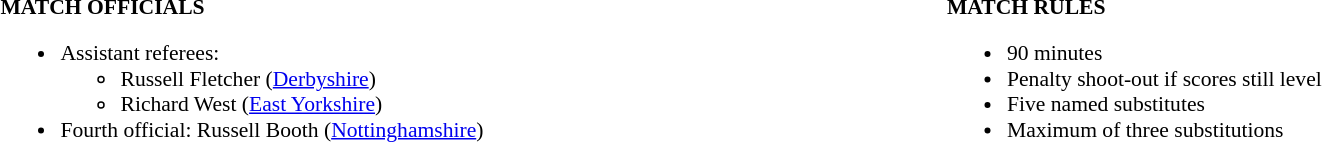<table width=100% style="font-size: 90%">
<tr>
<td width=50% valign=top><br><strong>MATCH OFFICIALS</strong><ul><li>Assistant referees:<ul><li>Russell Fletcher (<a href='#'>Derbyshire</a>)</li><li>Richard West (<a href='#'>East Yorkshire</a>)</li></ul></li><li>Fourth official: Russell Booth (<a href='#'>Nottinghamshire</a>)</li></ul></td>
<td width=50% valign=top><br><strong>MATCH RULES</strong><ul><li>90 minutes</li><li>Penalty shoot-out if scores still level</li><li>Five named substitutes</li><li>Maximum of three substitutions</li></ul></td>
</tr>
</table>
